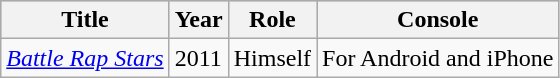<table class="wikitable">
<tr style="background:#b0c4de; text-align:center;">
<th>Title</th>
<th>Year</th>
<th>Role</th>
<th>Console</th>
</tr>
<tr>
<td><em><a href='#'>Battle Rap Stars</a></em></td>
<td>2011</td>
<td>Himself</td>
<td>For Android and iPhone</td>
</tr>
</table>
